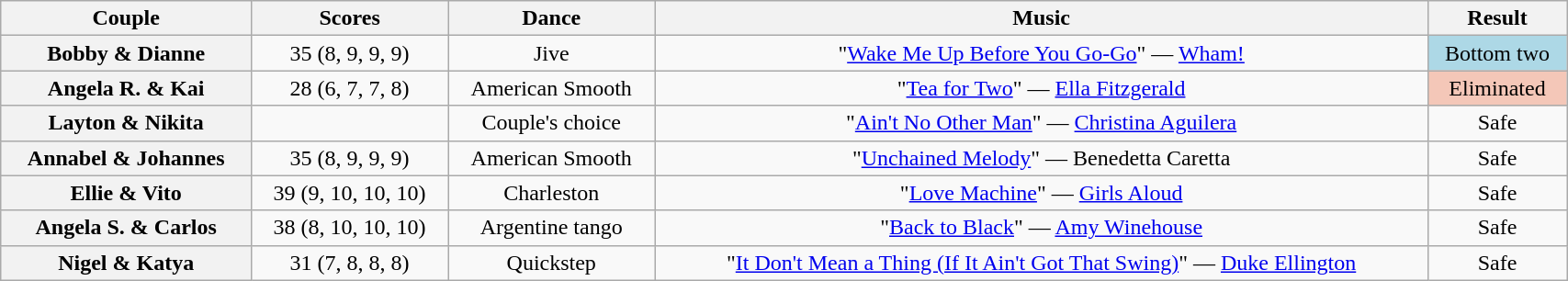<table class="wikitable sortable" style="text-align:center; width: 90%">
<tr>
<th scope="col">Couple</th>
<th scope="col">Scores</th>
<th class="unsortable" scope="col">Dance</th>
<th class="unsortable" scope="col">Music</th>
<th class="unsortable" scope="col">Result</th>
</tr>
<tr>
<th scope="row">Bobby & Dianne</th>
<td>35 (8, 9, 9, 9)</td>
<td>Jive</td>
<td>"<a href='#'>Wake Me Up Before You Go-Go</a>" — <a href='#'>Wham!</a></td>
<td bgcolor="lightblue">Bottom two</td>
</tr>
<tr>
<th scope="row">Angela R. & Kai</th>
<td>28 (6, 7, 7, 8)</td>
<td>American Smooth</td>
<td>"<a href='#'>Tea for Two</a>" — <a href='#'>Ella Fitzgerald</a></td>
<td bgcolor="f4c7b8">Eliminated</td>
</tr>
<tr>
<th scope="row">Layton & Nikita</th>
<td></td>
<td>Couple's choice</td>
<td>"<a href='#'>Ain't No Other Man</a>" — <a href='#'>Christina Aguilera</a></td>
<td>Safe</td>
</tr>
<tr>
<th scope="row">Annabel & Johannes</th>
<td>35 (8, 9, 9, 9)</td>
<td>American Smooth</td>
<td>"<a href='#'>Unchained Melody</a>" — Benedetta Caretta</td>
<td>Safe</td>
</tr>
<tr>
<th scope="row">Ellie & Vito</th>
<td>39 (9, 10, 10, 10)</td>
<td>Charleston</td>
<td>"<a href='#'>Love Machine</a>" — <a href='#'>Girls Aloud</a></td>
<td>Safe</td>
</tr>
<tr>
<th scope="row">Angela S. & Carlos</th>
<td>38 (8, 10, 10, 10)</td>
<td>Argentine tango</td>
<td>"<a href='#'>Back to Black</a>" — <a href='#'>Amy Winehouse</a></td>
<td>Safe</td>
</tr>
<tr>
<th scope="row">Nigel & Katya</th>
<td>31 (7, 8, 8, 8)</td>
<td>Quickstep</td>
<td>"<a href='#'>It Don't Mean a Thing (If It Ain't Got That Swing)</a>" — <a href='#'>Duke Ellington</a></td>
<td>Safe</td>
</tr>
</table>
